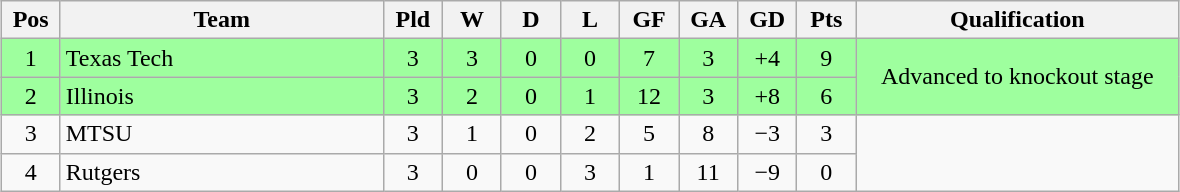<table class="wikitable" style="text-align:center; margin: 1em auto">
<tr>
<th style="width:2em">Pos</th>
<th style="width:13em">Team</th>
<th style="width:2em">Pld</th>
<th style="width:2em">W</th>
<th style="width:2em">D</th>
<th style="width:2em">L</th>
<th style="width:2em">GF</th>
<th style="width:2em">GA</th>
<th style="width:2em">GD</th>
<th style="width:2em">Pts</th>
<th style="width:13em">Qualification</th>
</tr>
<tr bgcolor="#9eff9e">
<td>1</td>
<td style="text-align:left">Texas Tech</td>
<td>3</td>
<td>3</td>
<td>0</td>
<td>0</td>
<td>7</td>
<td>3</td>
<td>+4</td>
<td>9</td>
<td rowspan="2">Advanced to knockout stage</td>
</tr>
<tr bgcolor="#9eff9e">
<td>2</td>
<td style="text-align:left">Illinois</td>
<td>3</td>
<td>2</td>
<td>0</td>
<td>1</td>
<td>12</td>
<td>3</td>
<td>+8</td>
<td>6</td>
</tr>
<tr>
<td>3</td>
<td style="text-align:left">MTSU</td>
<td>3</td>
<td>1</td>
<td>0</td>
<td>2</td>
<td>5</td>
<td>8</td>
<td>−3</td>
<td>3</td>
</tr>
<tr>
<td>4</td>
<td style="text-align:left">Rutgers</td>
<td>3</td>
<td>0</td>
<td>0</td>
<td>3</td>
<td>1</td>
<td>11</td>
<td>−9</td>
<td>0</td>
</tr>
</table>
